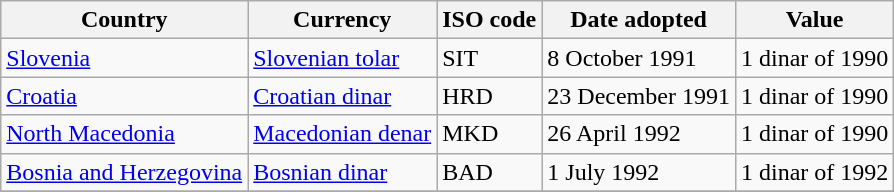<table class="wikitable sortable">
<tr>
<th>Country</th>
<th>Currency</th>
<th>ISO code</th>
<th>Date adopted</th>
<th>Value</th>
</tr>
<tr>
<td align="left"><a href='#'>Slovenia</a></td>
<td align="left"><a href='#'>Slovenian tolar</a></td>
<td>SIT</td>
<td>8 October 1991</td>
<td>1 dinar of 1990</td>
</tr>
<tr>
<td align="left"><a href='#'>Croatia</a></td>
<td align="left"><a href='#'>Croatian dinar</a></td>
<td>HRD</td>
<td>23 December 1991</td>
<td>1 dinar of 1990</td>
</tr>
<tr>
<td align="left"><a href='#'>North Macedonia</a></td>
<td align="left"><a href='#'>Macedonian denar</a></td>
<td>MKD</td>
<td>26 April 1992</td>
<td>1 dinar of 1990</td>
</tr>
<tr>
<td align="left"><a href='#'>Bosnia and Herzegovina</a></td>
<td align="left"><a href='#'>Bosnian dinar</a></td>
<td>BAD</td>
<td>1 July 1992</td>
<td>1 dinar of 1992</td>
</tr>
<tr>
</tr>
</table>
